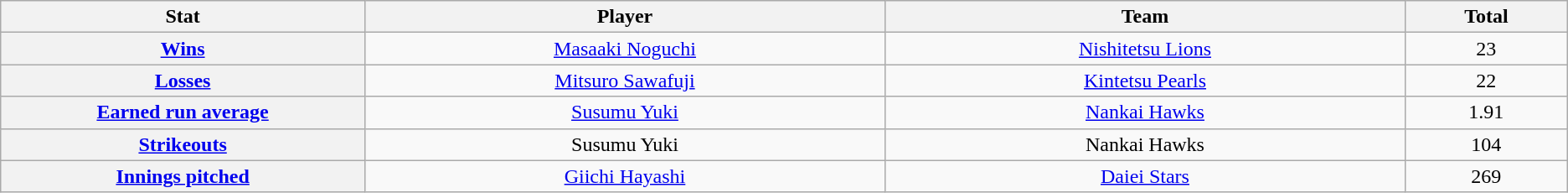<table class="wikitable" style="text-align:center;">
<tr>
<th scope="col" width="7%">Stat</th>
<th scope="col" width="10%">Player</th>
<th scope="col" width="10%">Team</th>
<th scope="col" width="3%">Total</th>
</tr>
<tr>
<th scope="row" style="text-align:center;"><a href='#'>Wins</a></th>
<td><a href='#'>Masaaki Noguchi</a></td>
<td><a href='#'>Nishitetsu Lions</a></td>
<td>23</td>
</tr>
<tr>
<th scope="row" style="text-align:center;"><a href='#'>Losses</a></th>
<td><a href='#'>Mitsuro Sawafuji</a></td>
<td><a href='#'>Kintetsu Pearls</a></td>
<td>22</td>
</tr>
<tr>
<th scope="row" style="text-align:center;"><a href='#'>Earned run average</a></th>
<td><a href='#'>Susumu Yuki</a></td>
<td><a href='#'>Nankai Hawks</a></td>
<td>1.91</td>
</tr>
<tr>
<th scope="row" style="text-align:center;"><a href='#'>Strikeouts</a></th>
<td>Susumu Yuki</td>
<td>Nankai Hawks</td>
<td>104</td>
</tr>
<tr>
<th scope="row" style="text-align:center;"><a href='#'>Innings pitched</a></th>
<td><a href='#'>Giichi Hayashi</a></td>
<td><a href='#'>Daiei Stars</a></td>
<td>269</td>
</tr>
</table>
